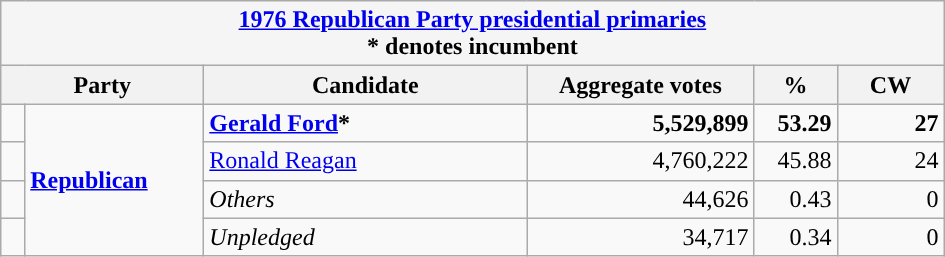<table class="wikitable">
<tr>
<th colspan=6 style="background:#f5f5f5"><a href='#'>1976 Republican Party presidential primaries</a><br>* denotes incumbent</th>
</tr>
<tr>
<th style="width: 8em;" colspan=2>Party</th>
<th>Candidate</th>
<th>Aggregate votes</th>
<th>%</th>
<th><abbr>CW</abbr></th>
</tr>
<tr>
<td style="background-color: "></td>
<td style="width: 7em;" rowspan=4><strong><a href='#'>Republican</a></strong></td>
<td style="width: 13em;"><strong><a href='#'>Gerald Ford</a>*</strong></td>
<td style="width: 9em; text-align:right"><strong>5,529,899</strong></td>
<td style="width: 3em; text-align:right"><strong>53.29</strong></td>
<td style="width: 4em; text-align:right"><strong>27</strong></td>
</tr>
<tr>
<td style="background-color: "></td>
<td><a href='#'>Ronald Reagan</a></td>
<td style="text-align:right">4,760,222</td>
<td style="text-align:right">45.88</td>
<td style="text-align:right">24</td>
</tr>
<tr>
<td style="background-color: "></td>
<td><em>Others</em></td>
<td style="text-align:right">44,626</td>
<td style="text-align:right">0.43</td>
<td style="text-align:right">0</td>
</tr>
<tr>
<td style="background-color: "></td>
<td><em>Unpledged</em></td>
<td style="text-align:right">34,717</td>
<td style="text-align:right">0.34</td>
<td style="text-align:right">0</td>
</tr>
</table>
